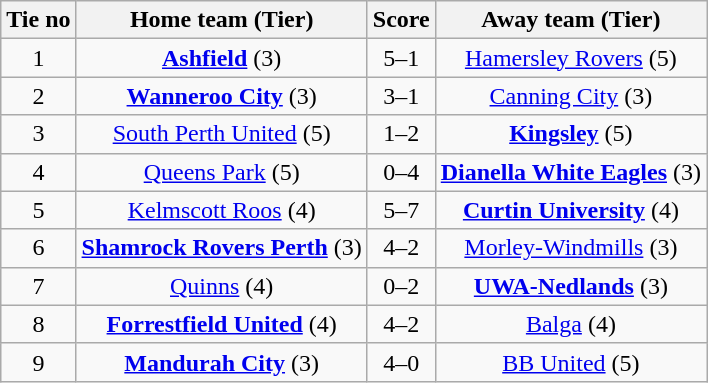<table class="wikitable" style="text-align:center">
<tr>
<th>Tie no</th>
<th>Home team (Tier)</th>
<th>Score</th>
<th>Away team (Tier)</th>
</tr>
<tr>
<td>1</td>
<td><strong><a href='#'>Ashfield</a></strong> (3)</td>
<td>5–1</td>
<td><a href='#'>Hamersley Rovers</a> (5)</td>
</tr>
<tr>
<td>2</td>
<td><strong><a href='#'>Wanneroo City</a></strong> (3)</td>
<td>3–1</td>
<td><a href='#'>Canning City</a> (3)</td>
</tr>
<tr>
<td>3</td>
<td><a href='#'>South Perth United</a> (5)</td>
<td>1–2</td>
<td><strong><a href='#'>Kingsley</a></strong> (5)</td>
</tr>
<tr>
<td>4</td>
<td><a href='#'>Queens Park</a> (5)</td>
<td>0–4</td>
<td><strong><a href='#'>Dianella White Eagles</a></strong> (3)</td>
</tr>
<tr>
<td>5</td>
<td><a href='#'>Kelmscott Roos</a> (4)</td>
<td>5–7</td>
<td><strong><a href='#'>Curtin University</a></strong> (4)</td>
</tr>
<tr>
<td>6</td>
<td><strong><a href='#'>Shamrock Rovers Perth</a></strong> (3)</td>
<td>4–2</td>
<td><a href='#'>Morley-Windmills</a> (3)</td>
</tr>
<tr>
<td>7</td>
<td><a href='#'>Quinns</a> (4)</td>
<td>0–2</td>
<td><strong><a href='#'>UWA-Nedlands</a></strong> (3)</td>
</tr>
<tr>
<td>8</td>
<td><strong><a href='#'>Forrestfield United</a></strong> (4)</td>
<td>4–2</td>
<td><a href='#'>Balga</a> (4)</td>
</tr>
<tr>
<td>9</td>
<td><strong><a href='#'>Mandurah City</a></strong> (3)</td>
<td>4–0</td>
<td><a href='#'>BB United</a> (5)</td>
</tr>
</table>
